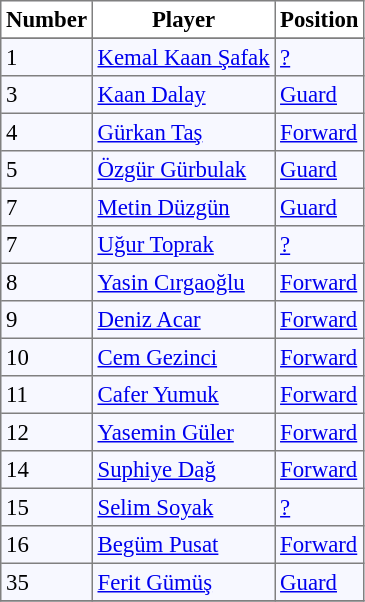<table bgcolor="#f7f8ff" cellpadding="3" cellspacing="0" border="1" style="font-size: 95%; border: gray solid 1px; border-collapse: collapse;">
<tr bgcolor="#FFFFFF">
<td align=center><strong>Number</strong></td>
<td align=center><strong>Player</strong></td>
<td align=center><strong>Position</strong></td>
</tr>
<tr>
</tr>
<tr>
<td>1</td>
<td> <a href='#'>Kemal Kaan Şafak</a></td>
<td><a href='#'>?</a></td>
</tr>
<tr>
<td>3</td>
<td> <a href='#'>Kaan Dalay</a></td>
<td><a href='#'>Guard</a></td>
</tr>
<tr>
<td>4</td>
<td> <a href='#'>Gürkan Taş</a></td>
<td><a href='#'>Forward</a></td>
</tr>
<tr>
<td>5</td>
<td> <a href='#'>Özgür Gürbulak</a></td>
<td><a href='#'>Guard</a></td>
</tr>
<tr>
<td>7</td>
<td> <a href='#'>Metin Düzgün</a></td>
<td><a href='#'>Guard</a></td>
</tr>
<tr>
<td>7</td>
<td> <a href='#'>Uğur Toprak</a></td>
<td><a href='#'>?</a></td>
</tr>
<tr>
<td>8</td>
<td> <a href='#'>Yasin Cırgaoğlu</a></td>
<td><a href='#'>Forward</a></td>
</tr>
<tr>
<td>9</td>
<td> <a href='#'>Deniz Acar</a></td>
<td><a href='#'>Forward</a></td>
</tr>
<tr>
<td>10</td>
<td> <a href='#'>Cem Gezinci</a></td>
<td><a href='#'>Forward</a></td>
</tr>
<tr>
<td>11</td>
<td> <a href='#'>Cafer Yumuk</a></td>
<td><a href='#'>Forward</a></td>
</tr>
<tr>
<td>12</td>
<td> <a href='#'>Yasemin Güler</a></td>
<td><a href='#'>Forward</a></td>
</tr>
<tr>
<td>14</td>
<td> <a href='#'>Suphiye Dağ</a></td>
<td><a href='#'>Forward</a></td>
</tr>
<tr>
<td>15</td>
<td> <a href='#'>Selim Soyak</a></td>
<td><a href='#'>?</a></td>
</tr>
<tr>
<td>16</td>
<td> <a href='#'>Begüm Pusat</a></td>
<td><a href='#'>Forward</a></td>
</tr>
<tr>
<td>35</td>
<td> <a href='#'>Ferit Gümüş</a></td>
<td><a href='#'>Guard</a></td>
</tr>
<tr>
</tr>
</table>
